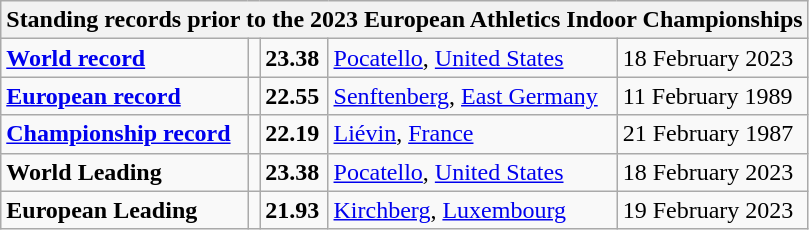<table class="wikitable">
<tr>
<th colspan="5">Standing records prior to the 2023 European Athletics Indoor Championships</th>
</tr>
<tr>
<td><strong><a href='#'>World record</a></strong></td>
<td></td>
<td><strong>23.38</strong></td>
<td><a href='#'>Pocatello</a>, <a href='#'>United States</a></td>
<td>18 February 2023</td>
</tr>
<tr>
<td><strong><a href='#'>European record</a></strong></td>
<td></td>
<td><strong>22.55</strong></td>
<td><a href='#'>Senftenberg</a>, <a href='#'>East Germany</a></td>
<td>11 February 1989</td>
</tr>
<tr>
<td><strong><a href='#'>Championship record</a></strong></td>
<td></td>
<td><strong>22.19</strong></td>
<td><a href='#'>Liévin</a>, <a href='#'>France</a></td>
<td>21 February 1987</td>
</tr>
<tr>
<td><strong>World Leading</strong></td>
<td></td>
<td><strong>23.38</strong></td>
<td><a href='#'>Pocatello</a>, <a href='#'>United States</a></td>
<td>18 February 2023</td>
</tr>
<tr>
<td><strong>European Leading</strong></td>
<td></td>
<td><strong>21.93</strong></td>
<td><a href='#'>Kirchberg</a>, <a href='#'>Luxembourg</a></td>
<td>19 February 2023</td>
</tr>
</table>
